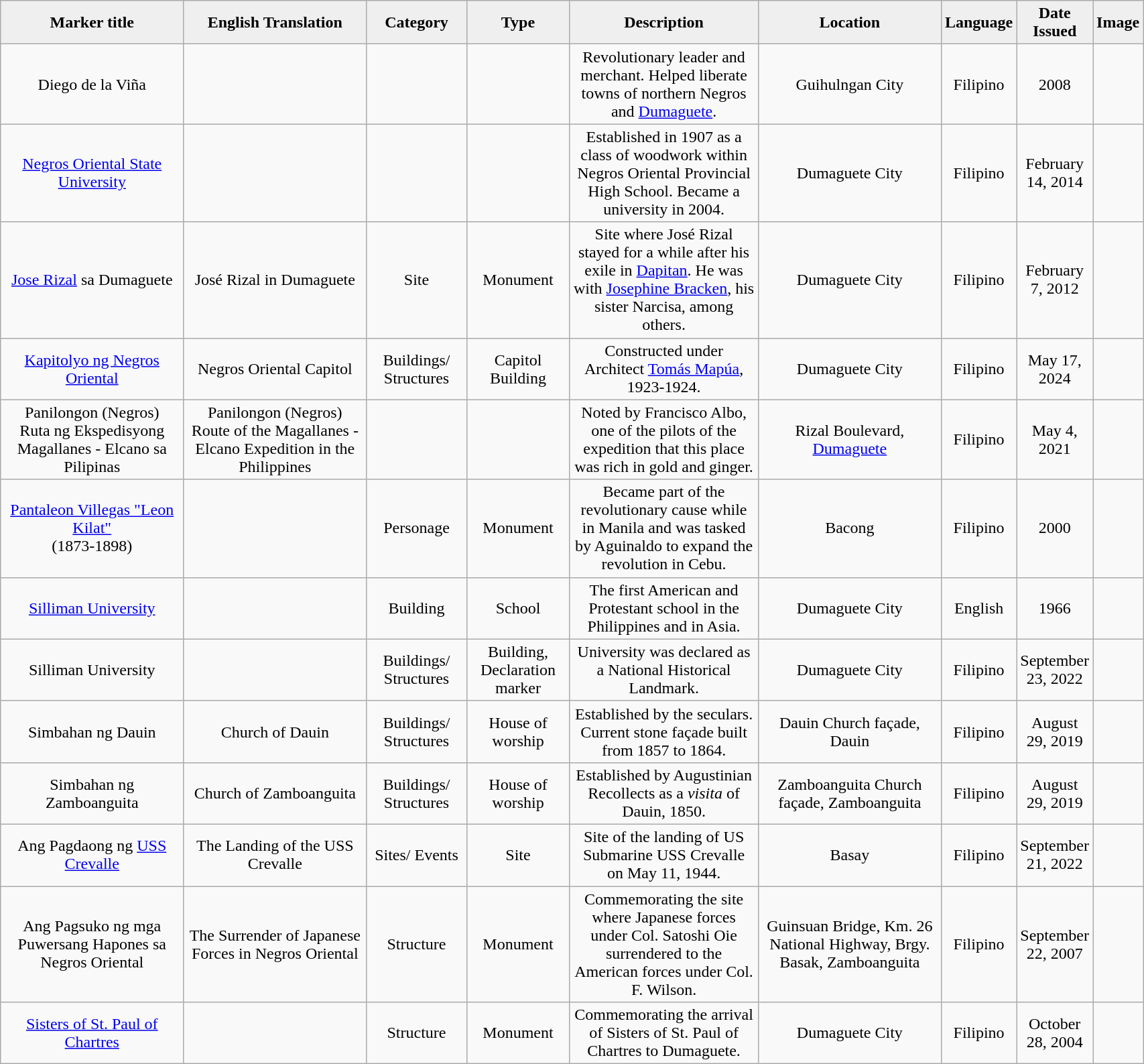<table class="wikitable" style="width:90%; text-align:center;">
<tr>
<th style="width:20%; background:#efefef;">Marker title</th>
<th style="width:20%; background:#efefef;">English Translation</th>
<th style="width:10%; background:#efefef;">Category</th>
<th style="width:10%; background:#efefef;">Type</th>
<th style="width:20%; background:#efefef;">Description</th>
<th style="width:20%; background:#efefef;">Location</th>
<th style="width:10%; background:#efefef;">Language</th>
<th style="width:10%; background:#efefef;">Date Issued</th>
<th style="width:10%; background:#efefef;">Image</th>
</tr>
<tr>
<td>Diego de la Viña</td>
<td></td>
<td></td>
<td></td>
<td>Revolutionary leader and merchant. Helped liberate towns of northern Negros and <a href='#'>Dumaguete</a>.</td>
<td>Guihulngan City</td>
<td>Filipino</td>
<td>2008</td>
<td></td>
</tr>
<tr>
<td><a href='#'>Negros Oriental State University</a></td>
<td></td>
<td></td>
<td></td>
<td>Established in 1907 as a class of woodwork within Negros Oriental Provincial High School. Became a university in 2004.</td>
<td>Dumaguete City</td>
<td>Filipino</td>
<td>February 14, 2014</td>
<td></td>
</tr>
<tr>
<td><a href='#'>Jose Rizal</a> sa Dumaguete</td>
<td>José Rizal in Dumaguete</td>
<td>Site</td>
<td>Monument</td>
<td>Site where José Rizal stayed for a while after his exile in <a href='#'>Dapitan</a>. He was with <a href='#'>Josephine Bracken</a>, his sister Narcisa, among others.</td>
<td>Dumaguete City</td>
<td>Filipino</td>
<td>February 7, 2012</td>
<td></td>
</tr>
<tr>
<td><a href='#'>Kapitolyo ng Negros Oriental</a></td>
<td>Negros Oriental Capitol</td>
<td>Buildings/ Structures</td>
<td>Capitol Building</td>
<td>Constructed under Architect <a href='#'>Tomás Mapúa</a>, 1923-1924.</td>
<td>Dumaguete City</td>
<td>Filipino</td>
<td>May 17, 2024</td>
<td></td>
</tr>
<tr>
<td>Panilongon (Negros)<br>Ruta ng Ekspedisyong Magallanes - Elcano sa Pilipinas</td>
<td>Panilongon (Negros)<br>Route of the Magallanes - Elcano Expedition in the Philippines</td>
<td></td>
<td></td>
<td>Noted by Francisco Albo, one of the pilots of the expedition that this place was rich in gold and ginger.</td>
<td>Rizal Boulevard, <a href='#'>Dumaguete</a></td>
<td>Filipino</td>
<td>May 4, 2021</td>
<td></td>
</tr>
<tr>
<td><a href='#'>Pantaleon Villegas "Leon Kilat"</a><br>(1873-1898)</td>
<td></td>
<td>Personage</td>
<td>Monument</td>
<td>Became part of the revolutionary cause while in Manila and was tasked by Aguinaldo to expand the revolution in Cebu.</td>
<td>Bacong</td>
<td>Filipino</td>
<td>2000</td>
<td></td>
</tr>
<tr>
<td><a href='#'>Silliman University</a></td>
<td></td>
<td>Building</td>
<td>School</td>
<td>The first American and Protestant school in the Philippines and in Asia.</td>
<td>Dumaguete City</td>
<td>English</td>
<td>1966</td>
<td></td>
</tr>
<tr>
<td>Silliman University</td>
<td></td>
<td>Buildings/ Structures</td>
<td>Building, Declaration marker</td>
<td>University was declared as a National Historical Landmark.</td>
<td>Dumaguete City</td>
<td>Filipino</td>
<td>September 23, 2022</td>
<td></td>
</tr>
<tr>
<td>Simbahan ng Dauin</td>
<td>Church of Dauin</td>
<td>Buildings/ Structures</td>
<td>House of worship</td>
<td>Established by the seculars. Current stone façade built from 1857 to 1864.</td>
<td>Dauin Church façade, Dauin</td>
<td>Filipino</td>
<td>August 29, 2019</td>
<td></td>
</tr>
<tr>
<td>Simbahan ng Zamboanguita</td>
<td>Church of Zamboanguita</td>
<td>Buildings/ Structures</td>
<td>House of worship</td>
<td>Established by Augustinian Recollects as a <em>visita</em> of Dauin, 1850.</td>
<td>Zamboanguita Church façade, Zamboanguita</td>
<td>Filipino</td>
<td>August 29, 2019</td>
<td></td>
</tr>
<tr>
<td>Ang Pagdaong ng <a href='#'>USS Crevalle</a></td>
<td>The Landing of the USS Crevalle</td>
<td>Sites/ Events</td>
<td>Site</td>
<td>Site of the landing of US Submarine USS Crevalle on May 11, 1944.</td>
<td>Basay</td>
<td>Filipino</td>
<td>September 21, 2022</td>
<td></td>
</tr>
<tr>
<td>Ang Pagsuko ng mga Puwersang Hapones sa Negros Oriental</td>
<td>The Surrender of Japanese Forces in Negros Oriental</td>
<td>Structure</td>
<td>Monument</td>
<td>Commemorating the site where Japanese forces under Col. Satoshi Oie surrendered to the American forces under Col. F. Wilson.</td>
<td>Guinsuan Bridge, Km. 26 National Highway, Brgy. Basak, Zamboanguita</td>
<td>Filipino</td>
<td>September 22, 2007</td>
<td></td>
</tr>
<tr>
<td><a href='#'>Sisters of St. Paul of Chartres</a></td>
<td></td>
<td>Structure</td>
<td>Monument</td>
<td>Commemorating the arrival of Sisters of St. Paul of Chartres to Dumaguete.</td>
<td>Dumaguete City</td>
<td>Filipino</td>
<td>October 28, 2004</td>
<td></td>
</tr>
</table>
